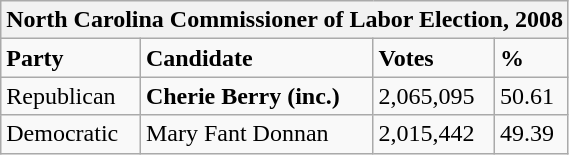<table class="wikitable">
<tr>
<th colspan="4">North Carolina Commissioner of Labor Election, 2008</th>
</tr>
<tr>
<td><strong>Party</strong></td>
<td><strong>Candidate</strong></td>
<td><strong>Votes</strong></td>
<td><strong>%</strong></td>
</tr>
<tr>
<td>Republican</td>
<td><strong>Cherie Berry (inc.)</strong></td>
<td>2,065,095</td>
<td>50.61</td>
</tr>
<tr>
<td>Democratic</td>
<td>Mary Fant Donnan</td>
<td>2,015,442</td>
<td>49.39</td>
</tr>
</table>
